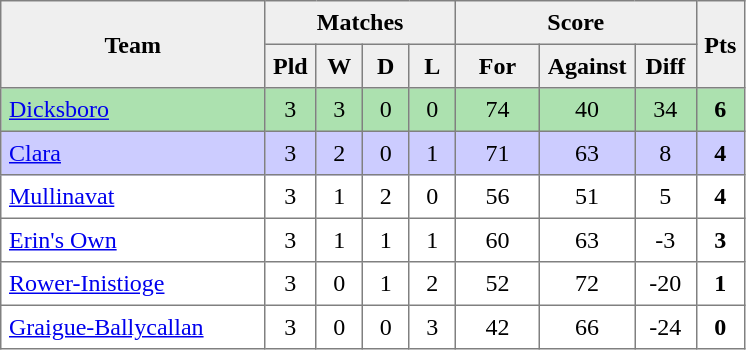<table style=border-collapse:collapse border=1 cellspacing=0 cellpadding=5>
<tr align=center bgcolor=#efefef>
<th rowspan=2 width=165>Team</th>
<th colspan=4>Matches</th>
<th colspan=3>Score</th>
<th rowspan=2width=20>Pts</th>
</tr>
<tr align=center bgcolor=#efefef>
<th width=20>Pld</th>
<th width=20>W</th>
<th width=20>D</th>
<th width=20>L</th>
<th width=45>For</th>
<th width=45>Against</th>
<th width=30>Diff</th>
</tr>
<tr align=center style="background:#ACE1AF;">
<td style="text-align:left;"><a href='#'>Dicksboro</a></td>
<td>3</td>
<td>3</td>
<td>0</td>
<td>0</td>
<td>74</td>
<td>40</td>
<td>34</td>
<td><strong>6</strong></td>
</tr>
<tr align=center style="background:#ccccff;">
<td style="text-align:left;"><a href='#'>Clara</a></td>
<td>3</td>
<td>2</td>
<td>0</td>
<td>1</td>
<td>71</td>
<td>63</td>
<td>8</td>
<td><strong>4</strong></td>
</tr>
<tr align=center>
<td style="text-align:left;"><a href='#'>Mullinavat</a></td>
<td>3</td>
<td>1</td>
<td>2</td>
<td>0</td>
<td>56</td>
<td>51</td>
<td>5</td>
<td><strong>4</strong></td>
</tr>
<tr align=center>
<td style="text-align:left;"><a href='#'>Erin's Own</a></td>
<td>3</td>
<td>1</td>
<td>1</td>
<td>1</td>
<td>60</td>
<td>63</td>
<td>-3</td>
<td><strong>3</strong></td>
</tr>
<tr align=center>
<td style="text-align:left;"><a href='#'>Rower-Inistioge</a></td>
<td>3</td>
<td>0</td>
<td>1</td>
<td>2</td>
<td>52</td>
<td>72</td>
<td>-20</td>
<td><strong>1</strong></td>
</tr>
<tr align=center>
<td style="text-align:left;"><a href='#'>Graigue-Ballycallan</a></td>
<td>3</td>
<td>0</td>
<td>0</td>
<td>3</td>
<td>42</td>
<td>66</td>
<td>-24</td>
<td><strong>0</strong></td>
</tr>
</table>
